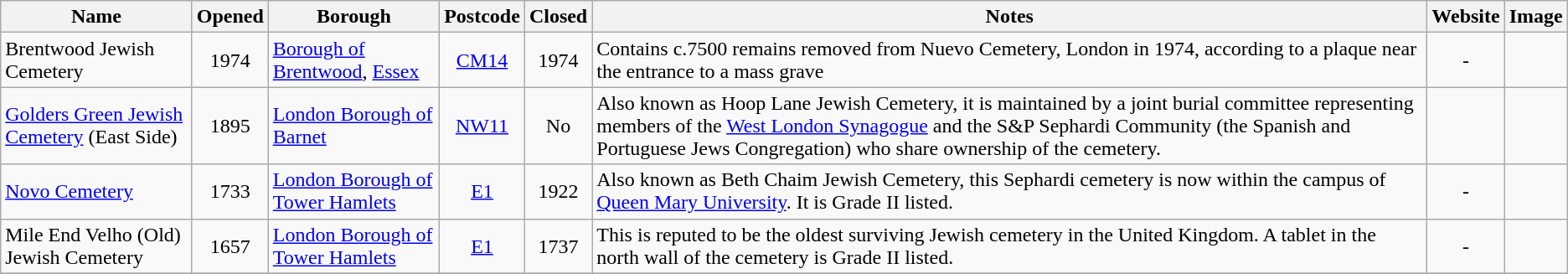<table class="wikitable sortable" style="text-align:center;">
<tr>
<th>Name</th>
<th>Opened</th>
<th>Borough</th>
<th>Postcode</th>
<th>Closed</th>
<th>Notes</th>
<th>Website</th>
<th>Image</th>
</tr>
<tr>
<td style="text-align:left;">Brentwood Jewish Cemetery</td>
<td>1974</td>
<td style="text-align:left;"><a href='#'>Borough of Brentwood</a>, <a href='#'>Essex</a></td>
<td><a href='#'>CM14</a></td>
<td>1974</td>
<td style="text-align:left;">Contains c.7500 remains removed from Nuevo Cemetery, London in 1974, according to a plaque near the entrance to a mass grave</td>
<td>-</td>
<td></td>
</tr>
<tr>
<td style="text-align:left;"><a href='#'>Golders Green Jewish Cemetery</a> (East Side)</td>
<td>1895</td>
<td style="text-align:left;"><a href='#'>London Borough of Barnet</a></td>
<td><a href='#'>NW11</a></td>
<td>No</td>
<td style="text-align:left;">Also known as Hoop Lane Jewish Cemetery, it is maintained by a joint burial committee representing members of the <a href='#'>West London Synagogue</a> and the S&P Sephardi Community (the Spanish and Portuguese Jews Congregation) who share ownership of the cemetery.</td>
<td></td>
<td></td>
</tr>
<tr>
<td style="text-align:left;"><a href='#'>Novo Cemetery</a></td>
<td>1733</td>
<td style="text-align:left;"><a href='#'>London Borough of Tower Hamlets</a></td>
<td><a href='#'>E1</a></td>
<td>1922</td>
<td style="text-align:left;">Also known as Beth Chaim Jewish Cemetery, this Sephardi cemetery is now within the campus of <a href='#'>Queen Mary University</a>. It is Grade II listed.</td>
<td>-</td>
<td></td>
</tr>
<tr>
<td style="text-align:left;">Mile End Velho (Old) Jewish Cemetery</td>
<td>1657</td>
<td style="text-align:left;"><a href='#'>London Borough of Tower Hamlets</a></td>
<td><a href='#'>E1</a></td>
<td>1737</td>
<td style="text-align:left;">This is reputed to be the oldest surviving Jewish cemetery in the United Kingdom. A tablet in the north wall of the cemetery is Grade II listed.</td>
<td>-</td>
<td></td>
</tr>
<tr>
</tr>
</table>
